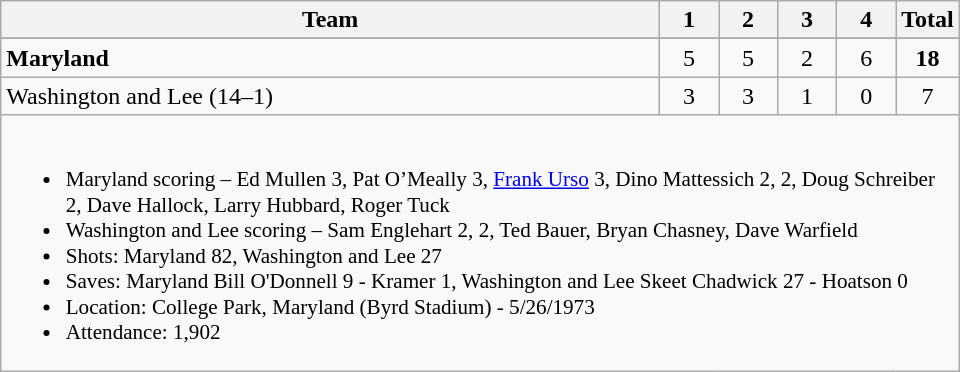<table class="wikitable" style="text-align:center; max-width:40em">
<tr>
<th>Team</th>
<th style="width:2em">1</th>
<th style="width:2em">2</th>
<th style="width:2em">3</th>
<th style="width:2em">4</th>
<th style="width:2em">Total</th>
</tr>
<tr>
</tr>
<tr>
<td style="text-align:left"><strong>Maryland</strong></td>
<td>5</td>
<td>5</td>
<td>2</td>
<td>6</td>
<td><strong>18</strong></td>
</tr>
<tr>
<td style="text-align:left">Washington and Lee (14–1)</td>
<td>3</td>
<td>3</td>
<td>1</td>
<td>0</td>
<td>7</td>
</tr>
<tr>
<td colspan=6 style="text-align:left; font-size:88%;"><br><ul><li>Maryland scoring – Ed Mullen 3, Pat O’Meally 3, <a href='#'>Frank Urso</a> 3, Dino Mattessich 2,  2, Doug Schreiber 2, Dave Hallock, Larry Hubbard, Roger Tuck</li><li>Washington and Lee scoring – Sam Englehart 2,  2, Ted Bauer, Bryan Chasney, Dave Warfield</li><li>Shots: Maryland 82, Washington and Lee 27</li><li>Saves: Maryland Bill O'Donnell 9 - Kramer 1, Washington and Lee Skeet Chadwick 27 - Hoatson 0</li><li>Location: College Park, Maryland (Byrd Stadium) - 5/26/1973</li><li>Attendance: 1,902</li></ul></td>
</tr>
</table>
